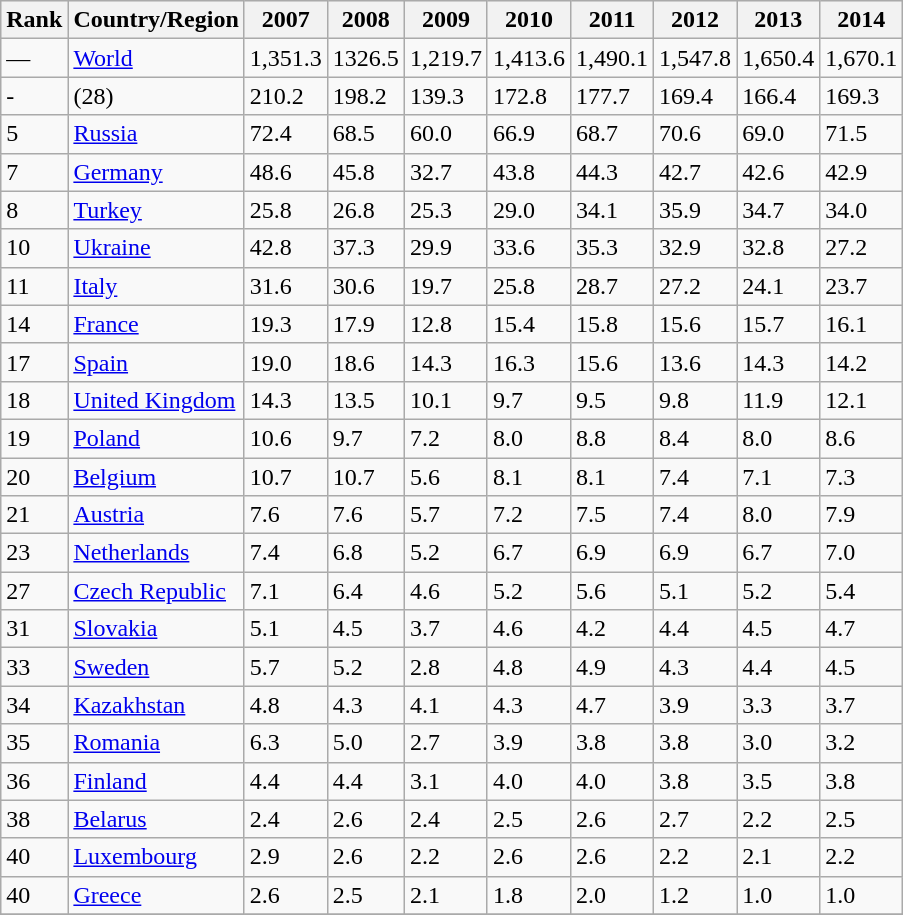<table class="wikitable sortable">
<tr bgcolor="#ececec">
<th>Rank</th>
<th>Country/Region</th>
<th>2007</th>
<th>2008</th>
<th>2009</th>
<th>2010</th>
<th>2011</th>
<th>2012</th>
<th>2013</th>
<th>2014</th>
</tr>
<tr>
<td>—</td>
<td><a href='#'>World</a></td>
<td align="left">1,351.3</td>
<td>1326.5</td>
<td>1,219.7</td>
<td>1,413.6</td>
<td>1,490.1</td>
<td>1,547.8</td>
<td>1,650.4</td>
<td>1,670.1</td>
</tr>
<tr>
<td>-</td>
<td><em></em> (28)</td>
<td>210.2</td>
<td>198.2</td>
<td>139.3</td>
<td>172.8</td>
<td>177.7</td>
<td>169.4</td>
<td>166.4</td>
<td>169.3</td>
</tr>
<tr>
<td>5</td>
<td> <a href='#'>Russia</a></td>
<td>72.4</td>
<td>68.5</td>
<td>60.0</td>
<td>66.9</td>
<td>68.7</td>
<td>70.6</td>
<td>69.0</td>
<td>71.5</td>
</tr>
<tr>
<td>7</td>
<td> <a href='#'>Germany</a></td>
<td>48.6</td>
<td>45.8</td>
<td>32.7</td>
<td>43.8</td>
<td>44.3</td>
<td>42.7</td>
<td>42.6</td>
<td>42.9</td>
</tr>
<tr>
<td>8</td>
<td> <a href='#'>Turkey</a></td>
<td>25.8</td>
<td>26.8</td>
<td>25.3</td>
<td>29.0</td>
<td>34.1</td>
<td>35.9</td>
<td>34.7</td>
<td>34.0</td>
</tr>
<tr>
<td>10</td>
<td> <a href='#'>Ukraine</a></td>
<td>42.8</td>
<td>37.3</td>
<td>29.9</td>
<td>33.6</td>
<td>35.3</td>
<td>32.9</td>
<td>32.8</td>
<td>27.2</td>
</tr>
<tr>
<td>11</td>
<td> <a href='#'>Italy</a></td>
<td>31.6</td>
<td>30.6</td>
<td>19.7</td>
<td>25.8</td>
<td>28.7</td>
<td>27.2</td>
<td>24.1</td>
<td>23.7</td>
</tr>
<tr>
<td>14</td>
<td> <a href='#'>France</a></td>
<td>19.3</td>
<td>17.9</td>
<td>12.8</td>
<td>15.4</td>
<td>15.8</td>
<td>15.6</td>
<td>15.7</td>
<td>16.1</td>
</tr>
<tr>
<td>17</td>
<td> <a href='#'>Spain</a></td>
<td>19.0</td>
<td>18.6</td>
<td>14.3</td>
<td>16.3</td>
<td>15.6</td>
<td>13.6</td>
<td>14.3</td>
<td>14.2</td>
</tr>
<tr>
<td>18</td>
<td> <a href='#'>United Kingdom</a></td>
<td>14.3</td>
<td>13.5</td>
<td>10.1</td>
<td>9.7</td>
<td>9.5</td>
<td>9.8</td>
<td>11.9</td>
<td>12.1</td>
</tr>
<tr>
<td>19</td>
<td> <a href='#'>Poland</a></td>
<td>10.6</td>
<td>9.7</td>
<td>7.2</td>
<td>8.0</td>
<td>8.8</td>
<td>8.4</td>
<td>8.0</td>
<td>8.6</td>
</tr>
<tr>
<td>20</td>
<td> <a href='#'>Belgium</a></td>
<td>10.7</td>
<td>10.7</td>
<td>5.6</td>
<td>8.1</td>
<td>8.1</td>
<td>7.4</td>
<td>7.1</td>
<td>7.3</td>
</tr>
<tr>
<td>21</td>
<td> <a href='#'>Austria</a></td>
<td>7.6</td>
<td>7.6</td>
<td>5.7</td>
<td>7.2</td>
<td>7.5</td>
<td>7.4</td>
<td>8.0</td>
<td>7.9</td>
</tr>
<tr>
<td>23</td>
<td> <a href='#'>Netherlands</a></td>
<td>7.4</td>
<td>6.8</td>
<td>5.2</td>
<td>6.7</td>
<td>6.9</td>
<td>6.9</td>
<td>6.7</td>
<td>7.0</td>
</tr>
<tr>
<td>27</td>
<td> <a href='#'>Czech Republic</a></td>
<td>7.1</td>
<td>6.4</td>
<td>4.6</td>
<td>5.2</td>
<td>5.6</td>
<td>5.1</td>
<td>5.2</td>
<td>5.4</td>
</tr>
<tr>
<td>31</td>
<td> <a href='#'>Slovakia</a></td>
<td>5.1</td>
<td>4.5</td>
<td>3.7</td>
<td>4.6</td>
<td>4.2</td>
<td>4.4</td>
<td>4.5</td>
<td>4.7</td>
</tr>
<tr>
<td>33</td>
<td> <a href='#'>Sweden</a></td>
<td>5.7</td>
<td>5.2</td>
<td>2.8</td>
<td>4.8</td>
<td>4.9</td>
<td>4.3</td>
<td>4.4</td>
<td>4.5</td>
</tr>
<tr>
<td>34</td>
<td> <a href='#'>Kazakhstan</a></td>
<td>4.8</td>
<td>4.3</td>
<td>4.1</td>
<td>4.3</td>
<td>4.7</td>
<td>3.9</td>
<td>3.3</td>
<td>3.7</td>
</tr>
<tr>
<td>35</td>
<td> <a href='#'>Romania</a></td>
<td>6.3</td>
<td>5.0</td>
<td>2.7</td>
<td>3.9</td>
<td>3.8</td>
<td>3.8</td>
<td>3.0</td>
<td>3.2</td>
</tr>
<tr>
<td>36</td>
<td> <a href='#'>Finland</a></td>
<td>4.4</td>
<td>4.4</td>
<td>3.1</td>
<td>4.0</td>
<td>4.0</td>
<td>3.8</td>
<td>3.5</td>
<td>3.8</td>
</tr>
<tr>
<td>38</td>
<td> <a href='#'>Belarus</a></td>
<td>2.4</td>
<td>2.6</td>
<td>2.4</td>
<td>2.5</td>
<td>2.6</td>
<td>2.7</td>
<td>2.2</td>
<td>2.5</td>
</tr>
<tr>
<td>40</td>
<td> <a href='#'>Luxembourg</a></td>
<td>2.9</td>
<td>2.6</td>
<td>2.2</td>
<td>2.6</td>
<td>2.6</td>
<td>2.2</td>
<td>2.1</td>
<td>2.2</td>
</tr>
<tr>
<td>40</td>
<td> <a href='#'>Greece</a></td>
<td>2.6</td>
<td>2.5</td>
<td>2.1</td>
<td>1.8</td>
<td>2.0</td>
<td>1.2</td>
<td>1.0</td>
<td>1.0</td>
</tr>
<tr>
</tr>
</table>
